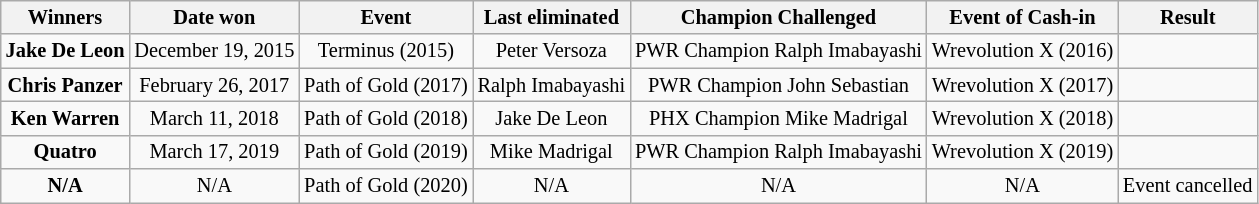<table class="wikitable" style="font-size: 85%;">
<tr>
<th>Winners</th>
<th>Date won</th>
<th>Event</th>
<th>Last eliminated</th>
<th>Champion Challenged</th>
<th>Event of Cash-in</th>
<th>Result</th>
</tr>
<tr>
<td align=center><strong>Jake De Leon</strong></td>
<td align=center>December 19, 2015</td>
<td align=center>Terminus (2015)</td>
<td align=center>Peter Versoza</td>
<td align=center>PWR Champion Ralph Imabayashi</td>
<td align=center>Wrevolution X (2016)</td>
<td></td>
</tr>
<tr>
<td align=center><strong>Chris Panzer</strong></td>
<td align=center>February 26, 2017</td>
<td align=center>Path of Gold (2017)</td>
<td align=center>Ralph Imabayashi</td>
<td align=center>PWR Champion John Sebastian</td>
<td align=center>Wrevolution X (2017)</td>
<td></td>
</tr>
<tr>
<td align=center><strong>Ken Warren</strong></td>
<td align=center>March 11, 2018</td>
<td align=center>Path of Gold (2018)</td>
<td align=center>Jake De Leon</td>
<td align=center>PHX Champion Mike Madrigal</td>
<td align=center>Wrevolution X (2018)</td>
<td></td>
</tr>
<tr>
<td align=center><strong>Quatro</strong></td>
<td align=center>March 17, 2019</td>
<td align=center>Path of Gold (2019)</td>
<td align=center>Mike Madrigal</td>
<td align=center>PWR Champion Ralph Imabayashi</td>
<td align=center>Wrevolution X (2019)</td>
<td></td>
</tr>
<tr>
<td align=center><strong>N/A</strong></td>
<td align=center>N/A</td>
<td align=center>Path of Gold (2020)</td>
<td align=center>N/A</td>
<td align=center>N/A</td>
<td align=center>N/A</td>
<td>Event cancelled</td>
</tr>
</table>
